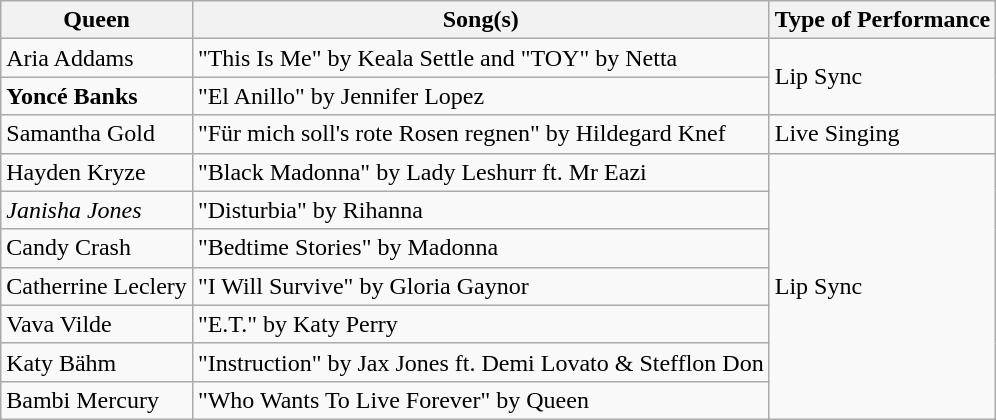<table class="wikitable">
<tr>
<th><strong>Queen</strong></th>
<th><strong>Song(s)</strong></th>
<th>Type of Performance</th>
</tr>
<tr>
<td>Aria Addams</td>
<td>"This Is Me" by Keala Settle and "TOY" by Netta</td>
<td colspan="1" rowspan="2">Lip Sync</td>
</tr>
<tr>
<td><strong>Yoncé Banks</strong></td>
<td>"El Anillo" by Jennifer Lopez</td>
</tr>
<tr>
<td>Samantha Gold</td>
<td>"Für mich soll's rote Rosen regnen" by Hildegard Knef</td>
<td>Live Singing</td>
</tr>
<tr>
<td>Hayden Kryze</td>
<td>"Black Madonna" by Lady Leshurr ft. Mr Eazi</td>
<td colspan="1" rowspan="7">Lip Sync</td>
</tr>
<tr>
<td><em>Janisha Jones</em></td>
<td>"Disturbia" by Rihanna</td>
</tr>
<tr>
<td>Candy Crash</td>
<td>"Bedtime Stories" by Madonna</td>
</tr>
<tr>
<td>Catherrine Leclery</td>
<td>"I Will Survive" by Gloria Gaynor</td>
</tr>
<tr>
<td>Vava Vilde</td>
<td>"E.T." by Katy Perry</td>
</tr>
<tr>
<td>Katy Bähm</td>
<td>"Instruction" by Jax Jones ft. Demi Lovato & Stefflon Don</td>
</tr>
<tr>
<td>Bambi Mercury</td>
<td>"Who Wants To Live Forever" by Queen</td>
</tr>
</table>
